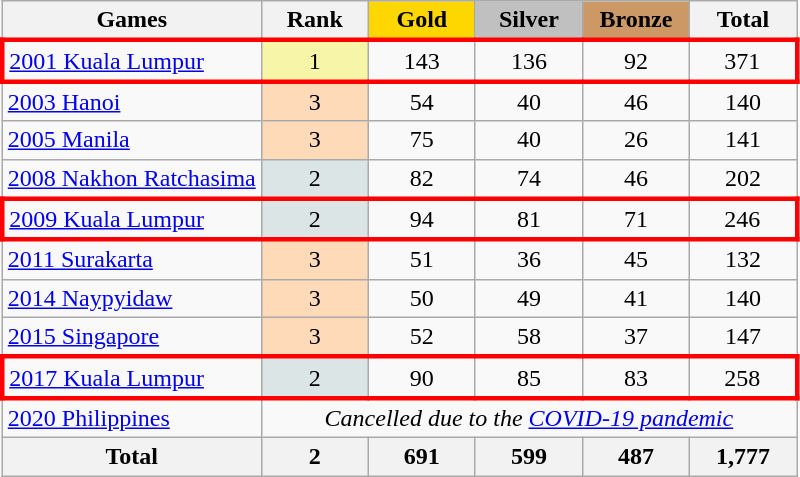<table class="wikitable sortable" style="margin-top:0em; text-align:center; font-size:100%;">
<tr>
<th>Games</th>
<th style="width:4em;">Rank</th>
<th style="background:gold; width:4em;"><strong>Gold</strong></th>
<th style="background:silver; width:4em;"><strong>Silver</strong></th>
<th style="background:#cc9966; width:4em;"><strong>Bronze</strong></th>
<th style="width:4em;">Total</th>
</tr>
<tr style="border: 3px solid red">
<td align=left><a href='#'>2001 Kuala Lumpur</a></td>
<td bgcolor=f7f6a8>1</td>
<td>143</td>
<td>136</td>
<td>92</td>
<td>371</td>
</tr>
<tr>
<td align=left><a href='#'>2003 Hanoi</a></td>
<td bgcolor=ffdab9>3</td>
<td>54</td>
<td>40</td>
<td>46</td>
<td>140</td>
</tr>
<tr>
<td align=left><a href='#'>2005 Manila</a></td>
<td bgcolor=ffdab9>3</td>
<td>75</td>
<td>40</td>
<td>26</td>
<td>141</td>
</tr>
<tr>
<td align=left><a href='#'>2008 Nakhon Ratchasima</a></td>
<td bgcolor=dce5e5>2</td>
<td>82</td>
<td>74</td>
<td>46</td>
<td>202</td>
</tr>
<tr style="border: 3px solid red">
<td align=left><a href='#'>2009 Kuala Lumpur</a></td>
<td bgcolor=dce5e5>2</td>
<td>94</td>
<td>81</td>
<td>71</td>
<td>246</td>
</tr>
<tr>
<td align=left><a href='#'>2011 Surakarta</a></td>
<td bgcolor=ffdab9>3</td>
<td>51</td>
<td>36</td>
<td>45</td>
<td>132</td>
</tr>
<tr>
<td align=left><a href='#'>2014 Naypyidaw</a></td>
<td bgcolor=ffdab9>3</td>
<td>50</td>
<td>49</td>
<td>41</td>
<td>140</td>
</tr>
<tr>
<td align=left><a href='#'>2015 Singapore</a></td>
<td bgcolor=ffdab9>3</td>
<td>52</td>
<td>58</td>
<td>37</td>
<td>147</td>
</tr>
<tr style="border: 3px solid red">
<td align=left><a href='#'>2017 Kuala Lumpur</a></td>
<td bgcolor=dce5e5>2</td>
<td>90</td>
<td>85</td>
<td>83</td>
<td>258</td>
</tr>
<tr>
<td align=left><a href='#'>2020 Philippines</a></td>
<td colspan=5><em>Cancelled due to the <a href='#'>COVID-19 pandemic</a></em></td>
</tr>
<tr>
<th>Total</th>
<th>2</th>
<th>691</th>
<th>599</th>
<th>487</th>
<th>1,777</th>
</tr>
</table>
